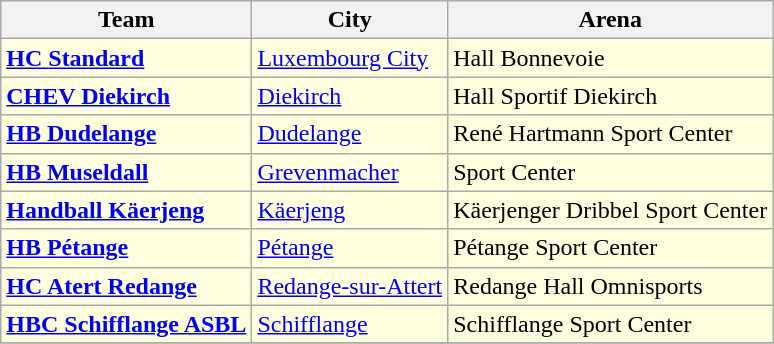<table class="wikitable sortable">
<tr>
<th>Team</th>
<th>City</th>
<th>Arena</th>
</tr>
<tr bgcolor=ffffe0>
<td><strong><a href='#'>HC Standard</a></strong></td>
<td><a href='#'>Luxembourg City</a></td>
<td>Hall Bonnevoie</td>
</tr>
<tr bgcolor=ffffe0>
<td><strong><a href='#'>CHEV Diekirch</a></strong></td>
<td><a href='#'>Diekirch</a></td>
<td>Hall Sportif Diekirch</td>
</tr>
<tr bgcolor=ffffe0>
<td><strong><a href='#'>HB Dudelange</a></strong></td>
<td><a href='#'>Dudelange</a></td>
<td>René Hartmann Sport Center</td>
</tr>
<tr bgcolor=ffffe0>
<td><strong><a href='#'>HB Museldall</a></strong></td>
<td><a href='#'>Grevenmacher</a></td>
<td>Sport Center</td>
</tr>
<tr bgcolor=ffffe0>
<td><strong><a href='#'>Handball Käerjeng</a></strong></td>
<td><a href='#'>Käerjeng</a></td>
<td>Käerjenger Dribbel Sport Center</td>
</tr>
<tr bgcolor=ffffe0>
<td><strong><a href='#'>HB Pétange</a></strong></td>
<td><a href='#'>Pétange</a></td>
<td>Pétange Sport Center</td>
</tr>
<tr bgcolor=ffffe0>
<td><strong><a href='#'>HC Atert Redange</a></strong></td>
<td><a href='#'>Redange-sur-Attert</a></td>
<td>Redange Hall Omnisports</td>
</tr>
<tr bgcolor=ffffe0>
<td><strong><a href='#'>HBC Schifflange ASBL</a></strong></td>
<td><a href='#'>Schifflange</a></td>
<td>Schifflange Sport Center</td>
</tr>
<tr>
</tr>
</table>
